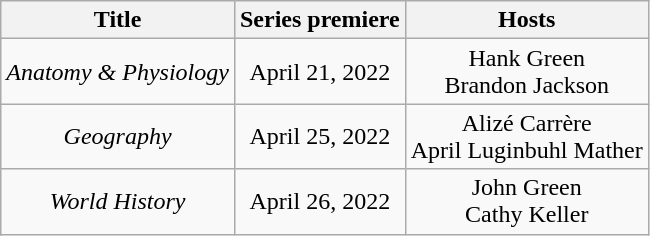<table class="wikitable" style="text-align:center">
<tr>
<th>Title</th>
<th>Series premiere</th>
<th>Hosts</th>
</tr>
<tr>
<td style="text-align:center;"><em>Anatomy & Physiology</em></td>
<td style="text-align:center;">April 21, 2022</td>
<td style="text-align:center;">Hank Green<br>Brandon Jackson</td>
</tr>
<tr>
<td style="text-align:center;"><em>Geography</em></td>
<td style="text-align:center;">April 25, 2022</td>
<td style="text-align:center;">Alizé Carrère<br>April Luginbuhl Mather</td>
</tr>
<tr>
<td style="text-align:center;"><em>World History</em></td>
<td style="text-align:center;">April 26, 2022</td>
<td style="text-align:center;">John Green<br>Cathy Keller</td>
</tr>
</table>
